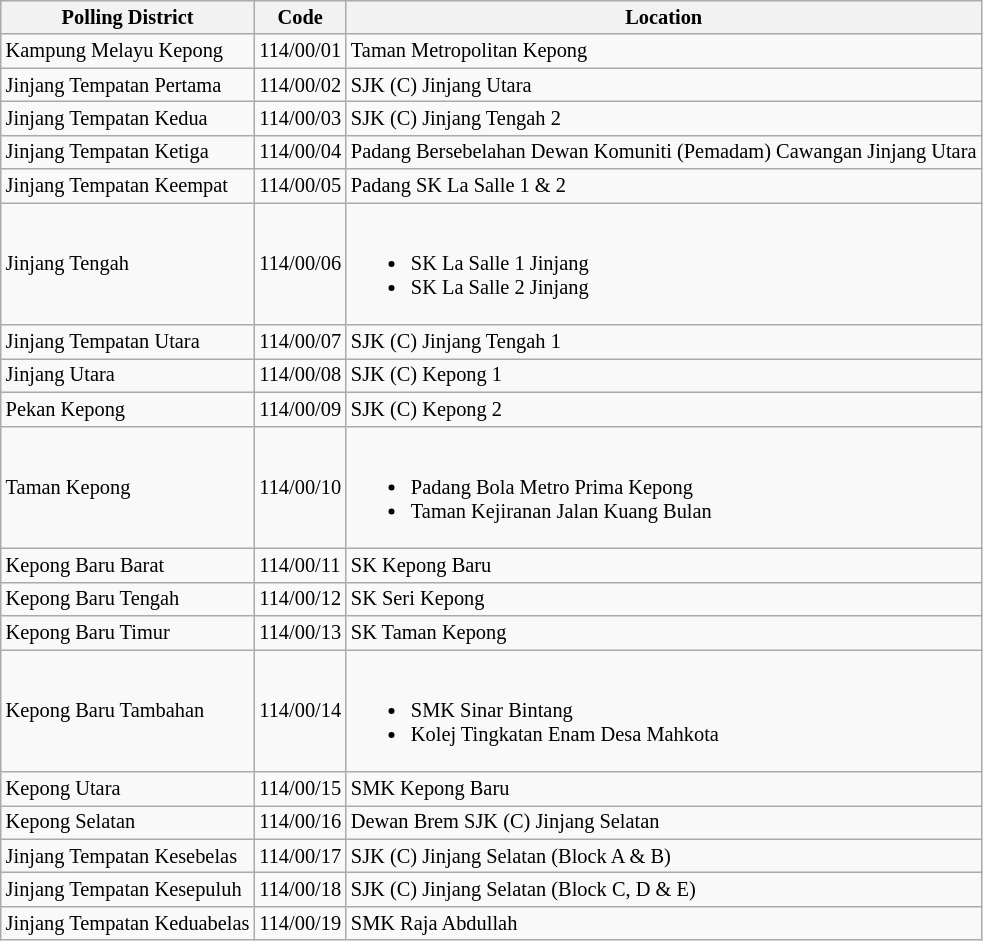<table class="wikitable sortable mw-collapsible" style="white-space:nowrap;font-size:85%">
<tr>
<th>Polling District</th>
<th>Code</th>
<th>Location</th>
</tr>
<tr>
<td>Kampung Melayu Kepong</td>
<td>114/00/01</td>
<td>Taman Metropolitan Kepong</td>
</tr>
<tr>
<td>Jinjang Tempatan Pertama</td>
<td>114/00/02</td>
<td>SJK (C) Jinjang Utara</td>
</tr>
<tr>
<td>Jinjang Tempatan Kedua</td>
<td>114/00/03</td>
<td>SJK (C) Jinjang Tengah 2</td>
</tr>
<tr>
<td>Jinjang Tempatan Ketiga</td>
<td>114/00/04</td>
<td>Padang Bersebelahan Dewan Komuniti (Pemadam) Cawangan Jinjang Utara</td>
</tr>
<tr>
<td>Jinjang Tempatan Keempat</td>
<td>114/00/05</td>
<td>Padang SK La Salle 1 & 2</td>
</tr>
<tr>
<td>Jinjang Tengah</td>
<td>114/00/06</td>
<td><br><ul><li>SK La Salle 1 Jinjang</li><li>SK La Salle 2 Jinjang</li></ul></td>
</tr>
<tr>
<td>Jinjang Tempatan Utara</td>
<td>114/00/07</td>
<td>SJK (C) Jinjang Tengah 1</td>
</tr>
<tr>
<td>Jinjang Utara</td>
<td>114/00/08</td>
<td>SJK (C) Kepong 1</td>
</tr>
<tr>
<td>Pekan Kepong</td>
<td>114/00/09</td>
<td>SJK (C) Kepong 2</td>
</tr>
<tr>
<td>Taman Kepong</td>
<td>114/00/10</td>
<td><br><ul><li>Padang Bola Metro Prima Kepong</li><li>Taman Kejiranan Jalan Kuang Bulan</li></ul></td>
</tr>
<tr>
<td>Kepong Baru Barat</td>
<td>114/00/11</td>
<td>SK Kepong Baru</td>
</tr>
<tr>
<td>Kepong Baru Tengah</td>
<td>114/00/12</td>
<td>SK Seri Kepong</td>
</tr>
<tr>
<td>Kepong Baru Timur</td>
<td>114/00/13</td>
<td>SK Taman Kepong</td>
</tr>
<tr>
<td>Kepong Baru Tambahan</td>
<td>114/00/14</td>
<td><br><ul><li>SMK Sinar Bintang</li><li>Kolej Tingkatan Enam Desa Mahkota</li></ul></td>
</tr>
<tr>
<td>Kepong Utara</td>
<td>114/00/15</td>
<td>SMK Kepong Baru</td>
</tr>
<tr>
<td>Kepong Selatan</td>
<td>114/00/16</td>
<td>Dewan Brem SJK (C) Jinjang Selatan</td>
</tr>
<tr>
<td>Jinjang Tempatan Kesebelas</td>
<td>114/00/17</td>
<td>SJK (C) Jinjang Selatan (Block A & B)</td>
</tr>
<tr>
<td>Jinjang Tempatan Kesepuluh</td>
<td>114/00/18</td>
<td>SJK (C) Jinjang Selatan (Block C, D & E)</td>
</tr>
<tr>
<td>Jinjang Tempatan Keduabelas</td>
<td>114/00/19</td>
<td>SMK Raja Abdullah</td>
</tr>
</table>
